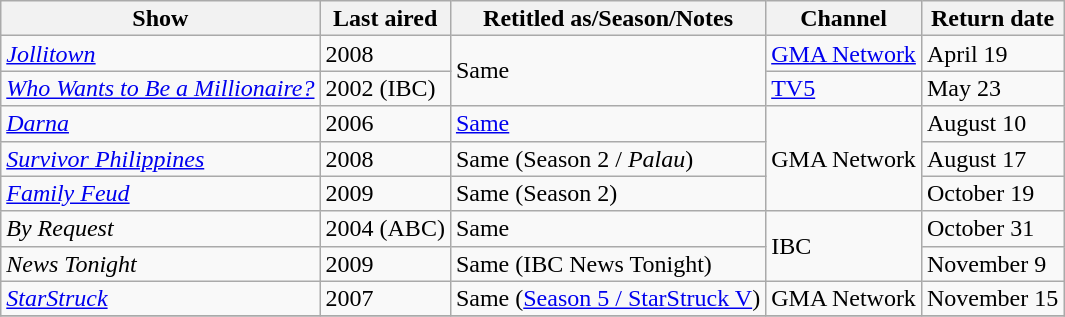<table class="wikitable" style="text-align:left; line-height:16px; width:auto;">
<tr>
<th>Show</th>
<th>Last aired</th>
<th>Retitled as/Season/Notes</th>
<th>Channel</th>
<th>Return date</th>
</tr>
<tr>
<td><em><a href='#'>Jollitown</a></em></td>
<td>2008</td>
<td rowspan="2">Same</td>
<td><a href='#'>GMA Network</a></td>
<td>April 19</td>
</tr>
<tr>
<td><em><a href='#'>Who Wants to Be a Millionaire?</a></em></td>
<td>2002 (IBC)</td>
<td><a href='#'>TV5</a></td>
<td>May 23</td>
</tr>
<tr>
<td><em><a href='#'>Darna</a></em></td>
<td>2006</td>
<td><a href='#'>Same</a></td>
<td rowspan="3">GMA Network</td>
<td>August 10</td>
</tr>
<tr>
<td><em><a href='#'>Survivor Philippines</a></em></td>
<td>2008</td>
<td>Same (Season 2 / <em>Palau</em>)</td>
<td>August 17</td>
</tr>
<tr>
<td><em><a href='#'>Family Feud</a></em></td>
<td>2009</td>
<td>Same (Season 2)</td>
<td>October 19</td>
</tr>
<tr>
<td><em>By Request</em></td>
<td>2004 (ABC)</td>
<td>Same</td>
<td rowspan="2">IBC</td>
<td>October 31</td>
</tr>
<tr>
<td><em>News Tonight</em></td>
<td>2009</td>
<td>Same (IBC News Tonight)</td>
<td>November 9</td>
</tr>
<tr>
<td><em><a href='#'>StarStruck</a></em></td>
<td>2007</td>
<td>Same (<a href='#'>Season 5 / StarStruck V</a>)</td>
<td>GMA Network</td>
<td>November 15</td>
</tr>
<tr>
</tr>
</table>
